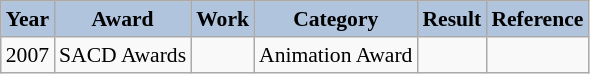<table class="wikitable" style="font-size:90%">
<tr style="text-align:center;">
<th style="background:#B0C4DE;">Year</th>
<th style="background:#B0C4DE;">Award</th>
<th style="background:#B0C4DE;">Work</th>
<th style="background:#B0C4DE;">Category</th>
<th style="background:#B0C4DE;">Result</th>
<th style="background:#B0C4DE;">Reference</th>
</tr>
<tr>
<td>2007</td>
<td>SACD Awards</td>
<td></td>
<td>Animation Award</td>
<td></td>
<td></td>
</tr>
</table>
